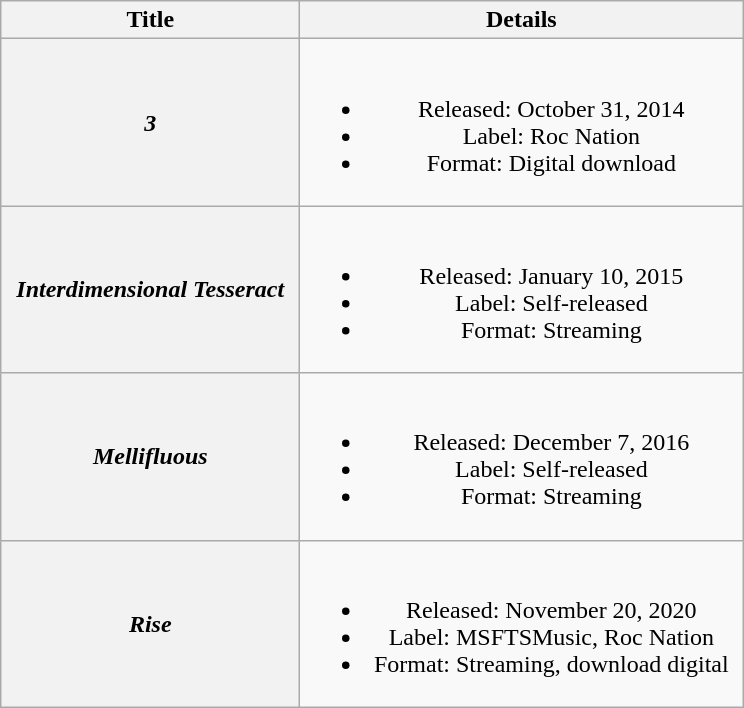<table class="wikitable plainrowheaders" style="text-align:center;">
<tr>
<th style="width:12em;">Title</th>
<th style="width:18em;">Details</th>
</tr>
<tr>
<th scope="row"><em>3</em></th>
<td><br><ul><li>Released: October 31, 2014</li><li>Label: Roc Nation</li><li>Format: Digital download</li></ul></td>
</tr>
<tr>
<th scope="row"><em>Interdimensional Tesseract</em></th>
<td><br><ul><li>Released: January 10, 2015</li><li>Label: Self-released</li><li>Format: Streaming</li></ul></td>
</tr>
<tr>
<th scope="row"><em>Mellifluous</em></th>
<td><br><ul><li>Released: December 7, 2016</li><li>Label: Self-released</li><li>Format: Streaming</li></ul></td>
</tr>
<tr>
<th scope="row"><em>Rise</em><br></th>
<td><br><ul><li>Released: November 20, 2020</li><li>Label: MSFTSMusic, Roc Nation</li><li>Format: Streaming, download digital</li></ul></td>
</tr>
</table>
